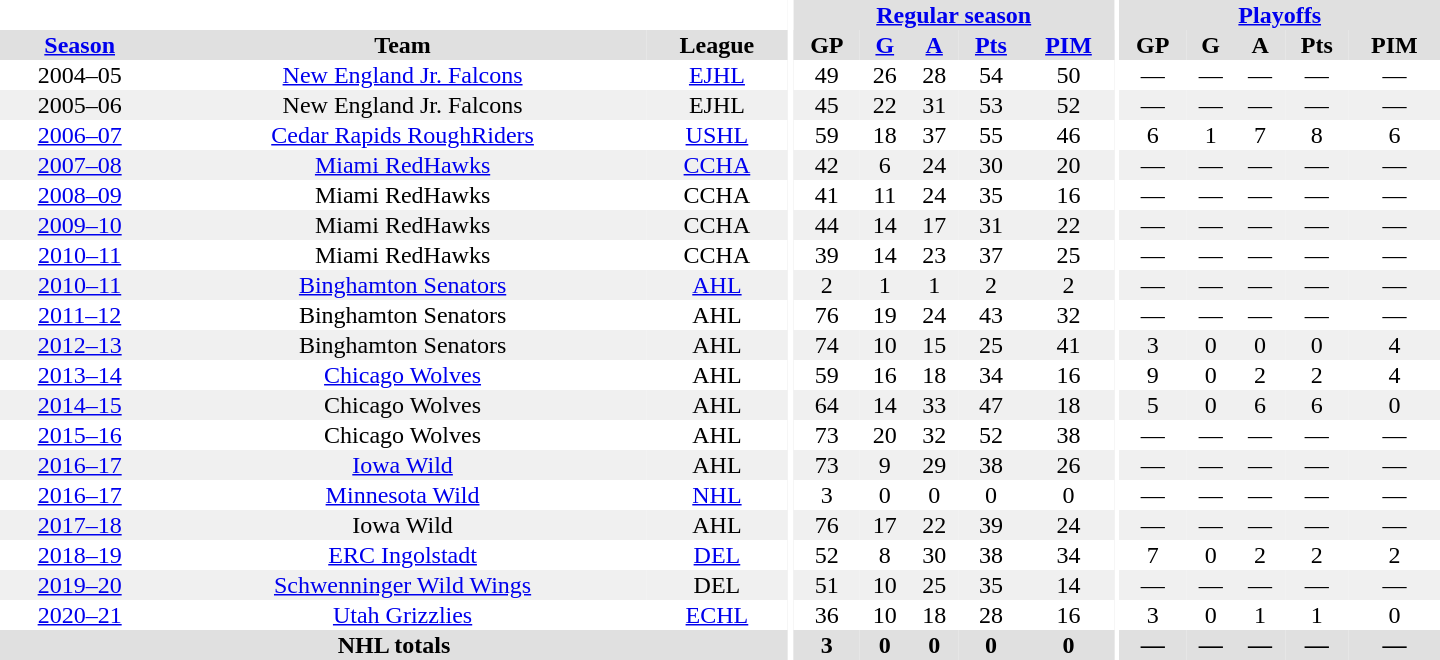<table border="0" cellpadding="1" cellspacing="0" style="text-align:center; width:60em">
<tr bgcolor="#e0e0e0">
<th colspan="3" bgcolor="#ffffff"></th>
<th rowspan="99" bgcolor="#ffffff"></th>
<th colspan="5"><a href='#'>Regular season</a></th>
<th rowspan="99" bgcolor="#ffffff"></th>
<th colspan="5"><a href='#'>Playoffs</a></th>
</tr>
<tr bgcolor="#e0e0e0">
<th><a href='#'>Season</a></th>
<th>Team</th>
<th>League</th>
<th>GP</th>
<th><a href='#'>G</a></th>
<th><a href='#'>A</a></th>
<th><a href='#'>Pts</a></th>
<th><a href='#'>PIM</a></th>
<th>GP</th>
<th>G</th>
<th>A</th>
<th>Pts</th>
<th>PIM</th>
</tr>
<tr ALIGN="center">
<td>2004–05</td>
<td><a href='#'>New England Jr. Falcons</a></td>
<td><a href='#'>EJHL</a></td>
<td>49</td>
<td>26</td>
<td>28</td>
<td>54</td>
<td>50</td>
<td>—</td>
<td>—</td>
<td>—</td>
<td>—</td>
<td>—</td>
</tr>
<tr ALIGN="center" bgcolor="#f0f0f0">
<td>2005–06</td>
<td>New England Jr. Falcons</td>
<td>EJHL</td>
<td>45</td>
<td>22</td>
<td>31</td>
<td>53</td>
<td>52</td>
<td>—</td>
<td>—</td>
<td>—</td>
<td>—</td>
<td>—</td>
</tr>
<tr ALIGN="center">
<td><a href='#'>2006–07</a></td>
<td><a href='#'>Cedar Rapids RoughRiders</a></td>
<td><a href='#'>USHL</a></td>
<td>59</td>
<td>18</td>
<td>37</td>
<td>55</td>
<td>46</td>
<td>6</td>
<td>1</td>
<td>7</td>
<td>8</td>
<td>6</td>
</tr>
<tr ALIGN="center" bgcolor="#f0f0f0">
<td><a href='#'>2007–08</a></td>
<td><a href='#'>Miami RedHawks</a></td>
<td><a href='#'>CCHA</a></td>
<td>42</td>
<td>6</td>
<td>24</td>
<td>30</td>
<td>20</td>
<td>—</td>
<td>—</td>
<td>—</td>
<td>—</td>
<td>—</td>
</tr>
<tr ALIGN="center">
<td><a href='#'>2008–09</a></td>
<td>Miami RedHawks</td>
<td>CCHA</td>
<td>41</td>
<td>11</td>
<td>24</td>
<td>35</td>
<td>16</td>
<td>—</td>
<td>—</td>
<td>—</td>
<td>—</td>
<td>—</td>
</tr>
<tr ALIGN="center" bgcolor="#f0f0f0">
<td><a href='#'>2009–10</a></td>
<td>Miami RedHawks</td>
<td>CCHA</td>
<td>44</td>
<td>14</td>
<td>17</td>
<td>31</td>
<td>22</td>
<td>—</td>
<td>—</td>
<td>—</td>
<td>—</td>
<td>—</td>
</tr>
<tr ALIGN="center">
<td><a href='#'>2010–11</a></td>
<td>Miami RedHawks</td>
<td>CCHA</td>
<td>39</td>
<td>14</td>
<td>23</td>
<td>37</td>
<td>25</td>
<td>—</td>
<td>—</td>
<td>—</td>
<td>—</td>
<td>—</td>
</tr>
<tr ALIGN="center" bgcolor="#f0f0f0">
<td><a href='#'>2010–11</a></td>
<td><a href='#'>Binghamton Senators</a></td>
<td><a href='#'>AHL</a></td>
<td>2</td>
<td>1</td>
<td>1</td>
<td>2</td>
<td>2</td>
<td>—</td>
<td>—</td>
<td>—</td>
<td>—</td>
<td>—</td>
</tr>
<tr ALIGN="center">
<td><a href='#'>2011–12</a></td>
<td>Binghamton Senators</td>
<td>AHL</td>
<td>76</td>
<td>19</td>
<td>24</td>
<td>43</td>
<td>32</td>
<td>—</td>
<td>—</td>
<td>—</td>
<td>—</td>
<td>—</td>
</tr>
<tr ALIGN="center" bgcolor="#f0f0f0">
<td><a href='#'>2012–13</a></td>
<td>Binghamton Senators</td>
<td>AHL</td>
<td>74</td>
<td>10</td>
<td>15</td>
<td>25</td>
<td>41</td>
<td>3</td>
<td>0</td>
<td>0</td>
<td>0</td>
<td>4</td>
</tr>
<tr ALIGN="center">
<td><a href='#'>2013–14</a></td>
<td><a href='#'>Chicago Wolves</a></td>
<td>AHL</td>
<td>59</td>
<td>16</td>
<td>18</td>
<td>34</td>
<td>16</td>
<td>9</td>
<td>0</td>
<td>2</td>
<td>2</td>
<td>4</td>
</tr>
<tr ALIGN="center" bgcolor="#f0f0f0">
<td><a href='#'>2014–15</a></td>
<td>Chicago Wolves</td>
<td>AHL</td>
<td>64</td>
<td>14</td>
<td>33</td>
<td>47</td>
<td>18</td>
<td>5</td>
<td>0</td>
<td>6</td>
<td>6</td>
<td>0</td>
</tr>
<tr ALIGN="center">
<td><a href='#'>2015–16</a></td>
<td>Chicago Wolves</td>
<td>AHL</td>
<td>73</td>
<td>20</td>
<td>32</td>
<td>52</td>
<td>38</td>
<td>—</td>
<td>—</td>
<td>—</td>
<td>—</td>
<td>—</td>
</tr>
<tr ALIGN="center" bgcolor="#f0f0f0">
<td><a href='#'>2016–17</a></td>
<td><a href='#'>Iowa Wild</a></td>
<td>AHL</td>
<td>73</td>
<td>9</td>
<td>29</td>
<td>38</td>
<td>26</td>
<td>—</td>
<td>—</td>
<td>—</td>
<td>—</td>
<td>—</td>
</tr>
<tr ALIGN="center">
<td><a href='#'>2016–17</a></td>
<td><a href='#'>Minnesota Wild</a></td>
<td><a href='#'>NHL</a></td>
<td>3</td>
<td>0</td>
<td>0</td>
<td>0</td>
<td>0</td>
<td>—</td>
<td>—</td>
<td>—</td>
<td>—</td>
<td>—</td>
</tr>
<tr ALIGN="center" bgcolor="#f0f0f0">
<td><a href='#'>2017–18</a></td>
<td>Iowa Wild</td>
<td>AHL</td>
<td>76</td>
<td>17</td>
<td>22</td>
<td>39</td>
<td>24</td>
<td>—</td>
<td>—</td>
<td>—</td>
<td>—</td>
<td>—</td>
</tr>
<tr ALIGN="center">
<td><a href='#'>2018–19</a></td>
<td><a href='#'>ERC Ingolstadt</a></td>
<td><a href='#'>DEL</a></td>
<td>52</td>
<td>8</td>
<td>30</td>
<td>38</td>
<td>34</td>
<td>7</td>
<td>0</td>
<td>2</td>
<td>2</td>
<td>2</td>
</tr>
<tr ALIGN="center" bgcolor="#f0f0f0">
<td><a href='#'>2019–20</a></td>
<td><a href='#'>Schwenninger Wild Wings</a></td>
<td>DEL</td>
<td>51</td>
<td>10</td>
<td>25</td>
<td>35</td>
<td>14</td>
<td>—</td>
<td>—</td>
<td>—</td>
<td>—</td>
<td>—</td>
</tr>
<tr ALIGN="center">
<td><a href='#'>2020–21</a></td>
<td><a href='#'>Utah Grizzlies</a></td>
<td><a href='#'>ECHL</a></td>
<td>36</td>
<td>10</td>
<td>18</td>
<td>28</td>
<td>16</td>
<td>3</td>
<td>0</td>
<td>1</td>
<td>1</td>
<td>0</td>
</tr>
<tr bgcolor="#e0e0e0">
<th colspan="3">NHL totals</th>
<th>3</th>
<th>0</th>
<th>0</th>
<th>0</th>
<th>0</th>
<th>—</th>
<th>—</th>
<th>—</th>
<th>—</th>
<th>—</th>
</tr>
</table>
